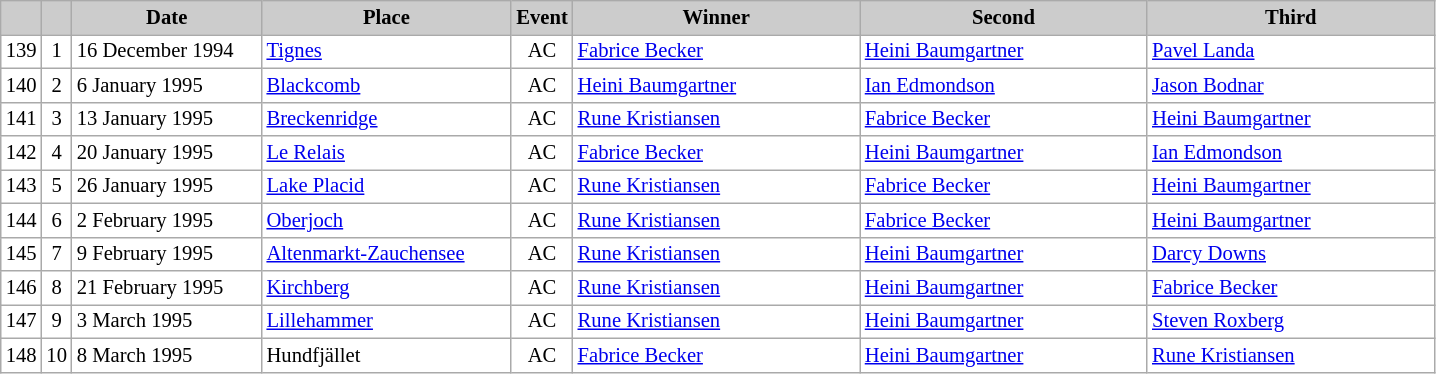<table class="wikitable plainrowheaders" style="background:#fff; font-size:86%; line-height:16px; border:grey solid 1px; border-collapse:collapse;">
<tr style="background:#ccc; text-align:center;">
<th scope="col" style="background:#ccc; width=20 px;"></th>
<th scope="col" style="background:#ccc; width=30 px;"></th>
<th scope="col" style="background:#ccc; width:120px;">Date</th>
<th scope="col" style="background:#ccc; width:160px;">Place</th>
<th scope="col" style="background:#ccc; width:15px;">Event</th>
<th scope="col" style="background:#ccc; width:185px;">Winner</th>
<th scope="col" style="background:#ccc; width:185px;">Second</th>
<th scope="col" style="background:#ccc; width:185px;">Third</th>
</tr>
<tr>
<td align=center>139</td>
<td align=center>1</td>
<td>16 December 1994</td>
<td> <a href='#'>Tignes</a></td>
<td align=center>AC</td>
<td> <a href='#'>Fabrice Becker</a></td>
<td> <a href='#'>Heini Baumgartner</a></td>
<td> <a href='#'>Pavel Landa</a></td>
</tr>
<tr>
<td align=center>140</td>
<td align=center>2</td>
<td>6 January 1995</td>
<td> <a href='#'>Blackcomb</a></td>
<td align=center>AC</td>
<td> <a href='#'>Heini Baumgartner</a></td>
<td> <a href='#'>Ian Edmondson</a></td>
<td> <a href='#'>Jason Bodnar</a></td>
</tr>
<tr>
<td align=center>141</td>
<td align=center>3</td>
<td>13 January 1995</td>
<td> <a href='#'>Breckenridge</a></td>
<td align=center>AC</td>
<td> <a href='#'>Rune Kristiansen</a></td>
<td> <a href='#'>Fabrice Becker</a></td>
<td> <a href='#'>Heini Baumgartner</a></td>
</tr>
<tr>
<td align=center>142</td>
<td align=center>4</td>
<td>20 January 1995</td>
<td> <a href='#'>Le Relais</a></td>
<td align=center>AC</td>
<td> <a href='#'>Fabrice Becker</a></td>
<td> <a href='#'>Heini Baumgartner</a></td>
<td> <a href='#'>Ian Edmondson</a></td>
</tr>
<tr>
<td align=center>143</td>
<td align=center>5</td>
<td>26 January 1995</td>
<td> <a href='#'>Lake Placid</a></td>
<td align=center>AC</td>
<td> <a href='#'>Rune Kristiansen</a></td>
<td> <a href='#'>Fabrice Becker</a></td>
<td> <a href='#'>Heini Baumgartner</a></td>
</tr>
<tr>
<td align=center>144</td>
<td align=center>6</td>
<td>2 February 1995</td>
<td> <a href='#'>Oberjoch</a></td>
<td align=center>AC</td>
<td> <a href='#'>Rune Kristiansen</a></td>
<td> <a href='#'>Fabrice Becker</a></td>
<td> <a href='#'>Heini Baumgartner</a></td>
</tr>
<tr>
<td align=center>145</td>
<td align=center>7</td>
<td>9 February 1995</td>
<td> <a href='#'>Altenmarkt-Zauchensee</a></td>
<td align=center>AC</td>
<td> <a href='#'>Rune Kristiansen</a></td>
<td> <a href='#'>Heini Baumgartner</a></td>
<td> <a href='#'>Darcy Downs</a></td>
</tr>
<tr>
<td align=center>146</td>
<td align=center>8</td>
<td>21 February 1995</td>
<td> <a href='#'>Kirchberg</a></td>
<td align=center>AC</td>
<td> <a href='#'>Rune Kristiansen</a></td>
<td> <a href='#'>Heini Baumgartner</a></td>
<td> <a href='#'>Fabrice Becker</a></td>
</tr>
<tr>
<td align=center>147</td>
<td align=center>9</td>
<td>3 March 1995</td>
<td> <a href='#'>Lillehammer</a></td>
<td align=center>AC</td>
<td> <a href='#'>Rune Kristiansen</a></td>
<td> <a href='#'>Heini Baumgartner</a></td>
<td> <a href='#'>Steven Roxberg</a></td>
</tr>
<tr>
<td align=center>148</td>
<td align=center>10</td>
<td>8 March 1995</td>
<td> Hundfjället</td>
<td align=center>AC</td>
<td> <a href='#'>Fabrice Becker</a></td>
<td> <a href='#'>Heini Baumgartner</a></td>
<td> <a href='#'>Rune Kristiansen</a></td>
</tr>
</table>
